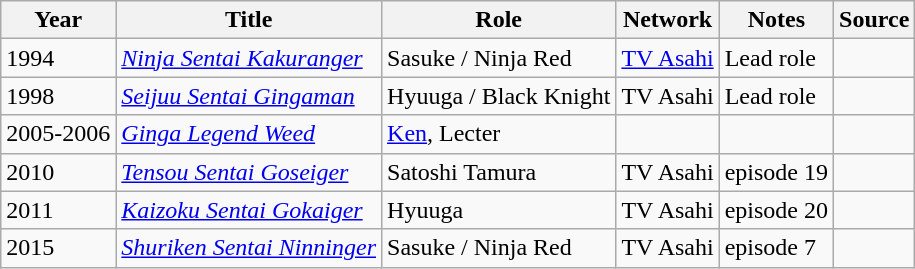<table class="wikitable">
<tr>
<th>Year</th>
<th>Title</th>
<th>Role</th>
<th>Network</th>
<th>Notes</th>
<th>Source</th>
</tr>
<tr>
<td>1994</td>
<td><em><a href='#'>Ninja Sentai Kakuranger</a></em></td>
<td>Sasuke / Ninja Red</td>
<td><a href='#'>TV Asahi</a></td>
<td>Lead role</td>
<td></td>
</tr>
<tr>
<td>1998</td>
<td><em><a href='#'>Seijuu Sentai Gingaman</a></em></td>
<td>Hyuuga / Black Knight</td>
<td>TV Asahi</td>
<td>Lead role</td>
<td></td>
</tr>
<tr>
<td>2005-2006</td>
<td><em><a href='#'>Ginga Legend Weed</a></em></td>
<td><a href='#'>Ken</a>, Lecter</td>
<td></td>
<td></td>
<td></td>
</tr>
<tr>
<td>2010</td>
<td><em><a href='#'>Tensou Sentai Goseiger</a></em></td>
<td>Satoshi Tamura</td>
<td>TV Asahi</td>
<td>episode 19</td>
<td></td>
</tr>
<tr>
<td>2011</td>
<td><em><a href='#'>Kaizoku Sentai Gokaiger</a></em></td>
<td>Hyuuga</td>
<td>TV Asahi</td>
<td>episode 20</td>
<td></td>
</tr>
<tr>
<td>2015</td>
<td><em><a href='#'>Shuriken Sentai Ninninger</a></em></td>
<td>Sasuke / Ninja Red</td>
<td>TV Asahi</td>
<td>episode 7</td>
<td></td>
</tr>
</table>
